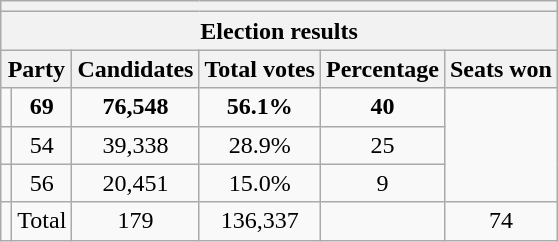<table class=wikitable>
<tr>
<th colspan=6></th>
</tr>
<tr>
<th colspan=6>Election results</th>
</tr>
<tr>
<th colspan=2>Party</th>
<th>Candidates</th>
<th>Total votes</th>
<th>Percentage</th>
<th>Seats won</th>
</tr>
<tr>
<td></td>
<td align=center><strong>69</strong></td>
<td align=center><strong>76,548</strong></td>
<td align=center><strong>56.1%</strong></td>
<td align=center><strong>40</strong></td>
</tr>
<tr>
<td></td>
<td align=center>54</td>
<td align=center>39,338</td>
<td align=center>28.9%</td>
<td align=center>25</td>
</tr>
<tr>
<td></td>
<td align=center>56</td>
<td align=center>20,451</td>
<td align=center>15.0%</td>
<td align=center>9</td>
</tr>
<tr>
<td></td>
<td>Total</td>
<td align=center>179</td>
<td align=center>136,337</td>
<td align=center></td>
<td align=center>74</td>
</tr>
</table>
